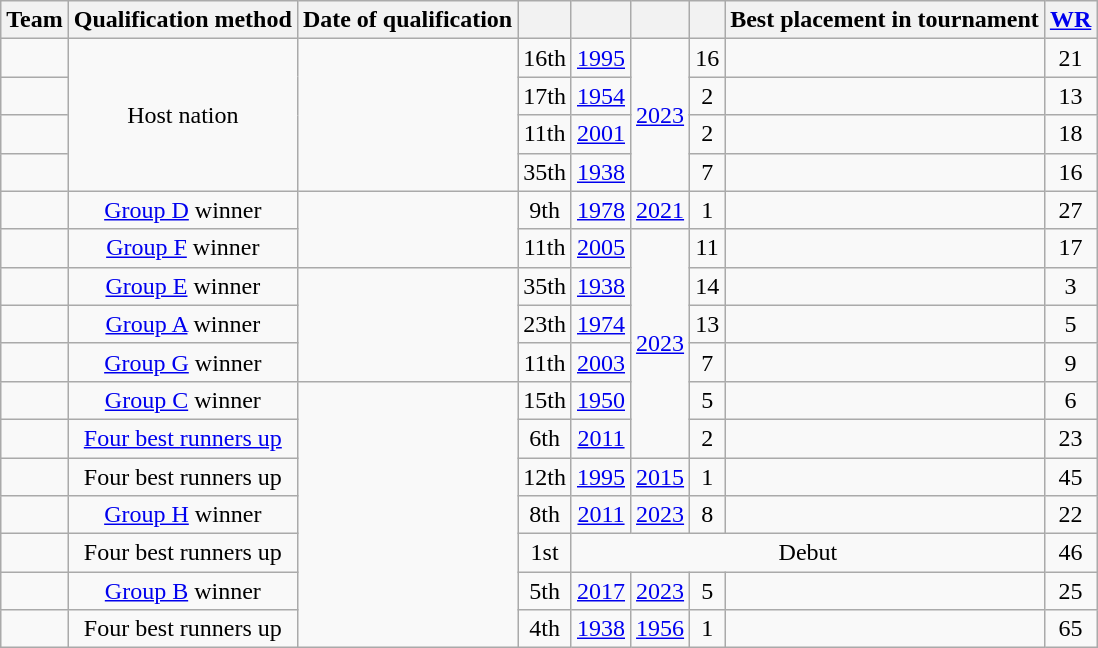<table class="wikitable sortable">
<tr>
<th>Team</th>
<th>Qualification method</th>
<th>Date of qualification</th>
<th></th>
<th></th>
<th></th>
<th></th>
<th>Best placement in tournament</th>
<th><a href='#'>WR</a></th>
</tr>
<tr>
<td></td>
<td rowspan=4 align="center">Host nation</td>
<td rowspan=4 align="center"></td>
<td align="center">16th</td>
<td align="center"><a href='#'>1995</a></td>
<td rowspan=4 align="center"><a href='#'>2023</a></td>
<td align="center">16</td>
<td></td>
<td align="center">21</td>
</tr>
<tr>
<td></td>
<td align="center">17th</td>
<td align="center"><a href='#'>1954</a></td>
<td align="center">2</td>
<td></td>
<td align="center">13</td>
</tr>
<tr>
<td></td>
<td align="center">11th</td>
<td align="center"><a href='#'>2001</a></td>
<td align="center">2</td>
<td></td>
<td align="center">18</td>
</tr>
<tr>
<td></td>
<td align="center">35th</td>
<td align="center"><a href='#'>1938</a></td>
<td align="center">7</td>
<td></td>
<td align="center">16</td>
</tr>
<tr>
<td></td>
<td align="center"><a href='#'>Group D</a> winner</td>
<td rowspan=2 align="center"></td>
<td align="center">9th</td>
<td align="center"><a href='#'>1978</a></td>
<td align="center"><a href='#'>2021</a></td>
<td align="center">1</td>
<td></td>
<td align="center">27</td>
</tr>
<tr>
<td></td>
<td align="center"><a href='#'>Group F</a> winner</td>
<td align="center">11th</td>
<td align="center"><a href='#'>2005</a></td>
<td align="center" rowspan=6><a href='#'>2023</a></td>
<td align="center">11</td>
<td></td>
<td align="center">17</td>
</tr>
<tr>
<td></td>
<td align="center"><a href='#'>Group E</a> winner</td>
<td rowspan=3 align="center"></td>
<td align="center">35th</td>
<td align="center"><a href='#'>1938</a></td>
<td align="center">14</td>
<td></td>
<td align="center">3</td>
</tr>
<tr>
<td></td>
<td align="center"><a href='#'>Group A</a> winner</td>
<td align="center">23th</td>
<td align="center"><a href='#'>1974</a></td>
<td align="center">13</td>
<td></td>
<td align="center">5</td>
</tr>
<tr>
<td></td>
<td align="center"><a href='#'>Group G</a> winner</td>
<td align="center">11th</td>
<td align="center"><a href='#'>2003</a></td>
<td align="center">7</td>
<td></td>
<td align="center">9</td>
</tr>
<tr>
<td></td>
<td align="center"><a href='#'>Group C</a> winner</td>
<td rowspan=7 align="center"></td>
<td align="center">15th</td>
<td align="center"><a href='#'>1950</a></td>
<td align="center">5</td>
<td></td>
<td align="center">6</td>
</tr>
<tr>
<td></td>
<td align="center"><a href='#'>Four best runners up</a></td>
<td align="center">6th</td>
<td align="center"><a href='#'>2011</a></td>
<td align="center">2</td>
<td></td>
<td align="center">23</td>
</tr>
<tr>
<td></td>
<td align="center">Four best runners up</td>
<td align="center">12th</td>
<td align="center"><a href='#'>1995</a></td>
<td align="center"><a href='#'>2015</a></td>
<td align="center">1</td>
<td></td>
<td align="center">45</td>
</tr>
<tr>
<td></td>
<td align="center"><a href='#'>Group H</a> winner</td>
<td align="center">8th</td>
<td align="center"><a href='#'>2011</a></td>
<td align="center"><a href='#'>2023</a></td>
<td align="center">8</td>
<td></td>
<td align="center">22</td>
</tr>
<tr>
<td></td>
<td align="center">Four best runners up</td>
<td align="center">1st</td>
<td colspan=4 align=center>Debut</td>
<td align="center">46</td>
</tr>
<tr>
<td></td>
<td align="center"><a href='#'>Group B</a> winner</td>
<td align="center">5th</td>
<td align="center"><a href='#'>2017</a></td>
<td align="center"><a href='#'>2023</a></td>
<td align="center">5</td>
<td></td>
<td align="center">25</td>
</tr>
<tr>
<td></td>
<td align="center">Four best runners up</td>
<td align="center">4th</td>
<td align="center"><a href='#'>1938</a></td>
<td align="center"><a href='#'>1956</a></td>
<td align="center">1</td>
<td></td>
<td align="center">65</td>
</tr>
</table>
